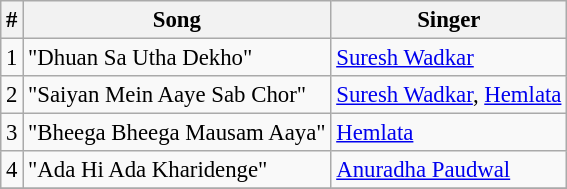<table class="wikitable" style="font-size:95%;">
<tr>
<th>#</th>
<th>Song</th>
<th>Singer</th>
</tr>
<tr>
<td>1</td>
<td>"Dhuan Sa Utha Dekho"</td>
<td><a href='#'>Suresh Wadkar</a></td>
</tr>
<tr>
<td>2</td>
<td>"Saiyan Mein Aaye Sab Chor"</td>
<td><a href='#'>Suresh Wadkar</a>, <a href='#'>Hemlata</a></td>
</tr>
<tr>
<td>3</td>
<td>"Bheega Bheega Mausam Aaya"</td>
<td><a href='#'>Hemlata</a></td>
</tr>
<tr>
<td>4</td>
<td>"Ada Hi Ada Kharidenge"</td>
<td><a href='#'>Anuradha Paudwal</a></td>
</tr>
<tr>
</tr>
</table>
